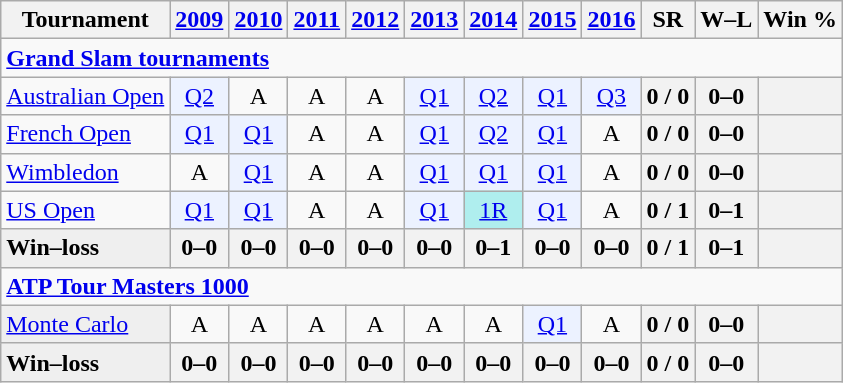<table class=wikitable style=text-align:center>
<tr>
<th>Tournament</th>
<th><a href='#'>2009</a></th>
<th><a href='#'>2010</a></th>
<th><a href='#'>2011</a></th>
<th><a href='#'>2012</a></th>
<th><a href='#'>2013</a></th>
<th><a href='#'>2014</a></th>
<th><a href='#'>2015</a></th>
<th><a href='#'>2016</a></th>
<th>SR</th>
<th>W–L</th>
<th>Win %</th>
</tr>
<tr>
<td colspan=25 style=text-align:left><a href='#'><strong>Grand Slam tournaments</strong></a></td>
</tr>
<tr>
<td align=left><a href='#'>Australian Open</a></td>
<td bgcolor=ecf2ff><a href='#'>Q2</a></td>
<td>A</td>
<td>A</td>
<td>A</td>
<td bgcolor=ecf2ff><a href='#'>Q1</a></td>
<td bgcolor=ecf2ff><a href='#'>Q2</a></td>
<td bgcolor=ecf2ff><a href='#'>Q1</a></td>
<td bgcolor=ecf2ff><a href='#'>Q3</a></td>
<th>0 / 0</th>
<th>0–0</th>
<th></th>
</tr>
<tr>
<td align=left><a href='#'>French Open</a></td>
<td bgcolor=ecf2ff><a href='#'>Q1</a></td>
<td bgcolor=ecf2ff><a href='#'>Q1</a></td>
<td>A</td>
<td>A</td>
<td bgcolor=ecf2ff><a href='#'>Q1</a></td>
<td bgcolor=ecf2ff><a href='#'>Q2</a></td>
<td bgcolor=ecf2ff><a href='#'>Q1</a></td>
<td>A</td>
<th>0 / 0</th>
<th>0–0</th>
<th></th>
</tr>
<tr>
<td align=left><a href='#'>Wimbledon</a></td>
<td>A</td>
<td bgcolor=ecf2ff><a href='#'>Q1</a></td>
<td>A</td>
<td>A</td>
<td bgcolor=ecf2ff><a href='#'>Q1</a></td>
<td bgcolor=ecf2ff><a href='#'>Q1</a></td>
<td bgcolor=ecf2ff><a href='#'>Q1</a></td>
<td>A</td>
<th>0 / 0</th>
<th>0–0</th>
<th></th>
</tr>
<tr>
<td align=left><a href='#'>US Open</a></td>
<td bgcolor=ecf2ff><a href='#'>Q1</a></td>
<td bgcolor=ecf2ff><a href='#'>Q1</a></td>
<td>A</td>
<td>A</td>
<td bgcolor=ecf2ff><a href='#'>Q1</a></td>
<td bgcolor=afeeee><a href='#'>1R</a></td>
<td bgcolor=ecf2ff><a href='#'>Q1</a></td>
<td>A</td>
<th>0 / 1</th>
<th>0–1</th>
<th></th>
</tr>
<tr style=font-weight:bold;background:#efefef>
<td style=text-align:left>Win–loss</td>
<th>0–0</th>
<th>0–0</th>
<th>0–0</th>
<th>0–0</th>
<th>0–0</th>
<th>0–1</th>
<th>0–0</th>
<th>0–0</th>
<th>0 / 1</th>
<th>0–1</th>
<th></th>
</tr>
<tr>
<td colspan=25 style=text-align:left><strong><a href='#'>ATP Tour Masters 1000</a></strong></td>
</tr>
<tr>
<td bgcolor=efefef align=left><a href='#'>Monte Carlo</a></td>
<td>A</td>
<td>A</td>
<td>A</td>
<td>A</td>
<td>A</td>
<td>A</td>
<td bgcolor=ecf2ff><a href='#'>Q1</a></td>
<td>A</td>
<th>0 / 0</th>
<th>0–0</th>
<th></th>
</tr>
<tr style=font-weight:bold;background:#efefef>
<td style=text-align:left>Win–loss</td>
<th>0–0</th>
<th>0–0</th>
<th>0–0</th>
<th>0–0</th>
<th>0–0</th>
<th>0–0</th>
<th>0–0</th>
<th>0–0</th>
<th>0 / 0</th>
<th>0–0</th>
<th></th>
</tr>
</table>
